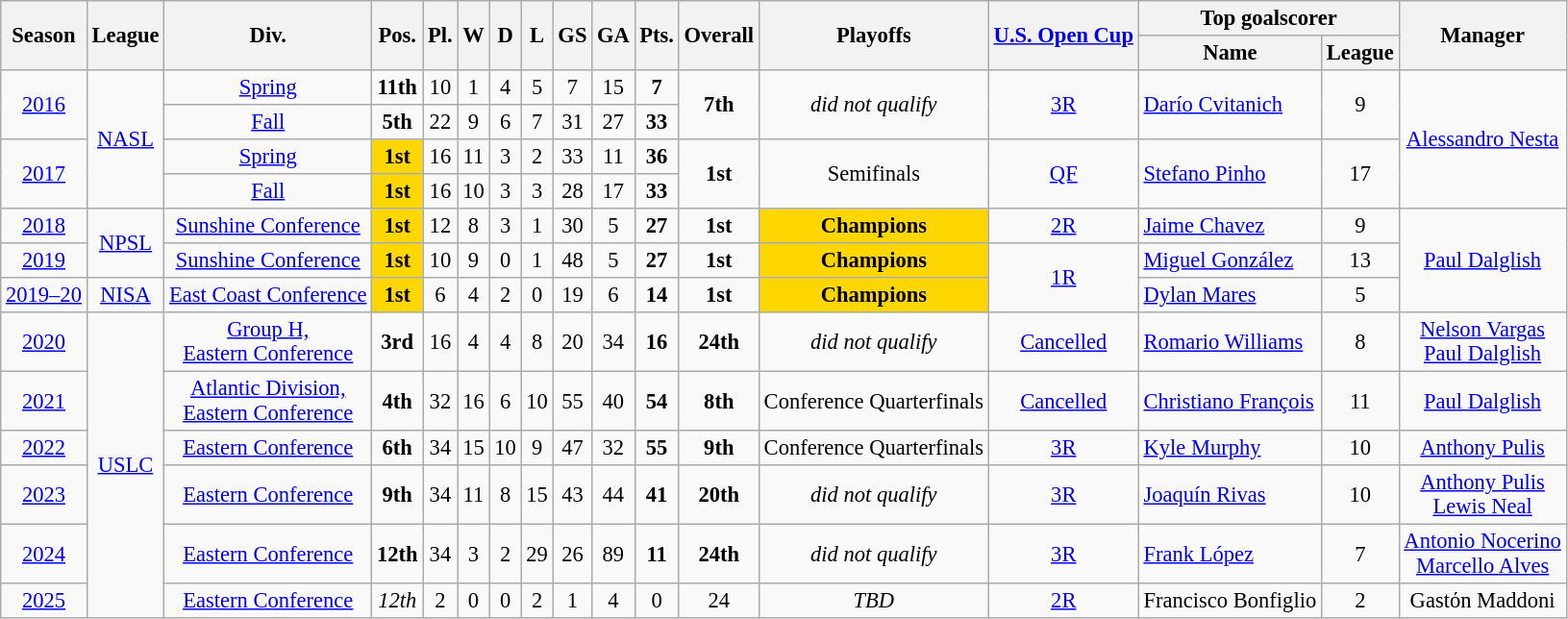<table class="wikitable" style="font-size: 94%; text-align:center">
<tr>
<th rowspan="2">Season</th>
<th rowspan="2">League</th>
<th rowspan="2">Div.</th>
<th rowspan="2">Pos.</th>
<th rowspan="2">Pl.</th>
<th rowspan="2">W</th>
<th rowspan="2">D</th>
<th rowspan="2">L</th>
<th rowspan="2">GS</th>
<th rowspan="2">GA</th>
<th rowspan="2">Pts.</th>
<th rowspan="2">Overall</th>
<th rowspan="2">Playoffs</th>
<th rowspan="2"><a href='#'>U.S. Open Cup</a></th>
<th colspan="2">Top goalscorer</th>
<th rowspan="2">Manager</th>
</tr>
<tr>
<th>Name</th>
<th>League</th>
</tr>
<tr>
<td rowspan="2"><a href='#'>2016</a></td>
<td rowspan="4"><a href='#'>NASL</a></td>
<td><a href='#'>Spring</a></td>
<td><strong>11th</strong></td>
<td>10</td>
<td>1</td>
<td>4</td>
<td>5</td>
<td>7</td>
<td>15</td>
<td><strong>7</strong></td>
<td rowspan="2"><strong>7th</strong></td>
<td rowspan="2"><em>did not qualify</em></td>
<td rowspan="2"><a href='#'>3R</a></td>
<td rowspan="2" align=left> <a href='#'>Darío Cvitanich</a></td>
<td rowspan="2">9</td>
<td rowspan="4"> <a href='#'>Alessandro Nesta</a></td>
</tr>
<tr>
<td><a href='#'>Fall</a></td>
<td><strong>5th</strong></td>
<td>22</td>
<td>9</td>
<td>6</td>
<td>7</td>
<td>31</td>
<td>27</td>
<td><strong>33</strong></td>
</tr>
<tr>
<td rowspan="2"><a href='#'>2017</a></td>
<td><a href='#'>Spring</a></td>
<td style="background:gold;"><strong>1st</strong></td>
<td>16</td>
<td>11</td>
<td>3</td>
<td>2</td>
<td>33</td>
<td>11</td>
<td><strong>36</strong></td>
<td rowspan="2"><strong>1st</strong></td>
<td rowspan="2">Semifinals</td>
<td rowspan="2"><a href='#'>QF</a></td>
<td rowspan="2" align=left> <a href='#'>Stefano Pinho</a></td>
<td rowspan="2">17</td>
</tr>
<tr>
<td><a href='#'>Fall</a></td>
<td style="background:gold;"><strong>1st</strong></td>
<td>16</td>
<td>10</td>
<td>3</td>
<td>3</td>
<td>28</td>
<td>17</td>
<td><strong>33</strong></td>
</tr>
<tr>
<td><a href='#'>2018</a></td>
<td style="text-align:center;" rowspan="2"><a href='#'>NPSL</a></td>
<td><a href='#'>Sunshine Conference</a></td>
<td style="background:gold;"><strong>1st</strong></td>
<td>12</td>
<td>8</td>
<td>3</td>
<td>1</td>
<td>30</td>
<td>5</td>
<td><strong>27</strong></td>
<td><strong>1st</strong></td>
<td style="background:gold;"><strong>Champions</strong></td>
<td><a href='#'>2R</a></td>
<td align=left> <a href='#'>Jaime Chavez</a></td>
<td>9</td>
<td style="text-align:center;" rowspan="3"> <a href='#'>Paul Dalglish</a></td>
</tr>
<tr>
<td><a href='#'>2019</a></td>
<td><a href='#'>Sunshine Conference</a></td>
<td style="background:gold;"><strong>1st</strong></td>
<td>10</td>
<td>9</td>
<td>0</td>
<td>1</td>
<td>48</td>
<td>5</td>
<td><strong>27</strong></td>
<td><strong>1st</strong></td>
<td style="background:gold;"><strong>Champions</strong></td>
<td ;" rowspan="2"><a href='#'>1R</a></td>
<td align=left> <a href='#'>Miguel González</a></td>
<td>13</td>
</tr>
<tr>
<td><a href='#'>2019–20</a></td>
<td style="text-align:center;"><a href='#'>NISA</a></td>
<td><a href='#'>East Coast Conference</a></td>
<td style="background:gold;"><strong>1st</strong></td>
<td>6</td>
<td>4</td>
<td>2</td>
<td>0</td>
<td>19</td>
<td>6</td>
<td><strong>14</strong></td>
<td><strong>1st</strong></td>
<td style="background:gold;"><strong>Champions</strong></td>
<td align=left> <a href='#'>Dylan Mares</a></td>
<td>5</td>
</tr>
<tr>
<td><a href='#'>2020</a></td>
<td style="text-align:center;" rowspan="6"><a href='#'>USLC</a></td>
<td><a href='#'>Group H,<br>Eastern Conference</a></td>
<td><strong>3rd</strong></td>
<td>16</td>
<td>4</td>
<td>4</td>
<td>8</td>
<td>20</td>
<td>34</td>
<td><strong>16</strong></td>
<td><strong>24th</strong></td>
<td><em>did not qualify</em></td>
<td><a href='#'>Cancelled</a></td>
<td align=left> <a href='#'>Romario Williams</a></td>
<td>8</td>
<td style="text-align:center;" rowspan="1"> <a href='#'>Nelson Vargas</a><br> <a href='#'>Paul Dalglish</a></td>
</tr>
<tr>
<td><a href='#'>2021</a></td>
<td><a href='#'>Atlantic Division,<br>Eastern Conference</a></td>
<td><strong>4th</strong></td>
<td>32</td>
<td>16</td>
<td>6</td>
<td>10</td>
<td>55</td>
<td>40</td>
<td><strong>54</strong></td>
<td><strong>8th</strong></td>
<td>Conference Quarterfinals</td>
<td><a href='#'>Cancelled</a></td>
<td align=left> <a href='#'>Christiano François</a></td>
<td>11</td>
<td style="text-align:center;" rowspan="1"> <a href='#'>Paul Dalglish</a></td>
</tr>
<tr>
<td><a href='#'>2022</a></td>
<td><a href='#'>Eastern Conference</a></td>
<td><strong>6th</strong></td>
<td>34</td>
<td>15</td>
<td>10</td>
<td>9</td>
<td>47</td>
<td>32</td>
<td><strong>55</strong></td>
<td><strong>9th</strong></td>
<td>Conference Quarterfinals</td>
<td><a href='#'>3R</a></td>
<td align=left> <a href='#'>Kyle Murphy</a></td>
<td>10</td>
<td style="text-align:center;" rowspan="1"> <a href='#'>Anthony Pulis</a></td>
</tr>
<tr>
<td><a href='#'>2023</a></td>
<td><a href='#'>Eastern Conference</a></td>
<td><strong>9th</strong></td>
<td>34</td>
<td>11</td>
<td>8</td>
<td>15</td>
<td>43</td>
<td>44</td>
<td><strong>41</strong></td>
<td><strong>20th</strong></td>
<td><em>did not qualify</em></td>
<td><a href='#'>3R</a></td>
<td align=left> <a href='#'>Joaquín Rivas</a></td>
<td>10</td>
<td style="text-align:center;" rowspan="1"> <a href='#'>Anthony Pulis</a><br> <a href='#'>Lewis Neal</a></td>
</tr>
<tr>
<td><a href='#'>2024</a></td>
<td><a href='#'>Eastern Conference</a></td>
<td><strong>12th</strong></td>
<td>34</td>
<td>3</td>
<td>2</td>
<td>29</td>
<td>26</td>
<td>89</td>
<td><strong>11</strong></td>
<td><strong>24th</strong></td>
<td><em>did not qualify</em></td>
<td><a href='#'>3R</a></td>
<td align=left> <a href='#'>Frank López</a></td>
<td>7</td>
<td style="text-align:center;" rowspan="1"> <a href='#'>Antonio Nocerino</a><br> <a href='#'>Marcello Alves</a></td>
</tr>
<tr>
<td><a href='#'>2025</a></td>
<td><a href='#'>Eastern Conference</a></td>
<td><em>12th</em></td>
<td>2</td>
<td>0</td>
<td>0</td>
<td>2</td>
<td>1</td>
<td>4</td>
<td>0</td>
<td>24</td>
<td><em>TBD</em></td>
<td><a href='#'>2R</a></td>
<td align=left> Francisco Bonfiglio</td>
<td>2</td>
<td style="text-align:center;"> Gastόn Maddoni</td>
</tr>
</table>
